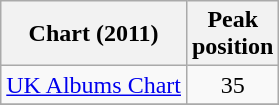<table class="wikitable sortable">
<tr>
<th>Chart (2011)</th>
<th>Peak<br>position</th>
</tr>
<tr>
<td><a href='#'>UK Albums Chart</a></td>
<td align="center">35</td>
</tr>
<tr>
</tr>
</table>
